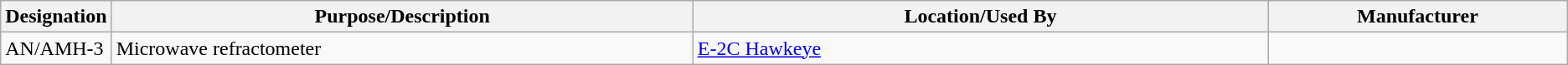<table class="wikitable sortable">
<tr>
<th scope="col">Designation</th>
<th scope="col" style="width: 500px;">Purpose/Description</th>
<th scope="col" style="width: 500px;">Location/Used By</th>
<th scope="col" style="width: 250px;">Manufacturer</th>
</tr>
<tr>
<td>AN/AMH-3</td>
<td>Microwave refractometer</td>
<td><a href='#'>E-2C Hawkeye</a></td>
<td></td>
</tr>
</table>
